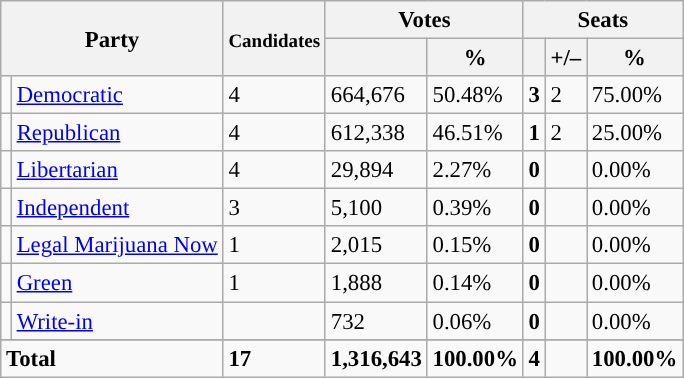<table class="wikitable" style="font-size: 95%;">
<tr>
<th colspan="2" rowspan="2">Party</th>
<th rowspan="2"><small>Candi</small><small>dates</small></th>
<th colspan="2">Votes</th>
<th colspan="3">Seats</th>
</tr>
<tr>
<th></th>
<th>%</th>
<th></th>
<th>+/–</th>
<th>%</th>
</tr>
<tr>
<td style="background:"></td>
<td align=left><a href='#'>Democratic</a></td>
<td>4</td>
<td>664,676</td>
<td>50.48%</td>
<td><strong>3</strong></td>
<td>2</td>
<td>75.00%</td>
</tr>
<tr>
<td style="background:"></td>
<td align=left><a href='#'>Republican</a></td>
<td>4</td>
<td>612,338</td>
<td>46.51%</td>
<td><strong>1</strong></td>
<td>2</td>
<td>25.00%</td>
</tr>
<tr>
<td style="background:"></td>
<td align=left><a href='#'>Libertarian</a></td>
<td>4</td>
<td>29,894</td>
<td>2.27%</td>
<td><strong>0</strong></td>
<td></td>
<td>0.00%</td>
</tr>
<tr>
<td style="background:"></td>
<td align=left><a href='#'>Independent</a></td>
<td>3</td>
<td>5,100</td>
<td>0.39%</td>
<td><strong>0</strong></td>
<td></td>
<td>0.00%</td>
</tr>
<tr>
<td style="background:"></td>
<td align=left><a href='#'>Legal Marijuana Now</a></td>
<td>1</td>
<td>2,015</td>
<td>0.15%</td>
<td><strong>0</strong></td>
<td></td>
<td>0.00%</td>
</tr>
<tr>
<td style="background:"></td>
<td align=left><a href='#'>Green</a></td>
<td>1</td>
<td>1,888</td>
<td>0.14%</td>
<td><strong>0</strong></td>
<td></td>
<td>0.00%</td>
</tr>
<tr>
<td style="background:"></td>
<td align=left><a href='#'>Write-in</a></td>
<td></td>
<td>732</td>
<td>0.06%</td>
<td><strong>0</strong></td>
<td></td>
<td>0.00%</td>
</tr>
<tr>
</tr>
<tr style="font-weight:bold">
<td colspan=2 align=left>Total</td>
<td>17</td>
<td>1,316,643</td>
<td>100.00%</td>
<td>4</td>
<td></td>
<td>100.00%</td>
</tr>
</table>
